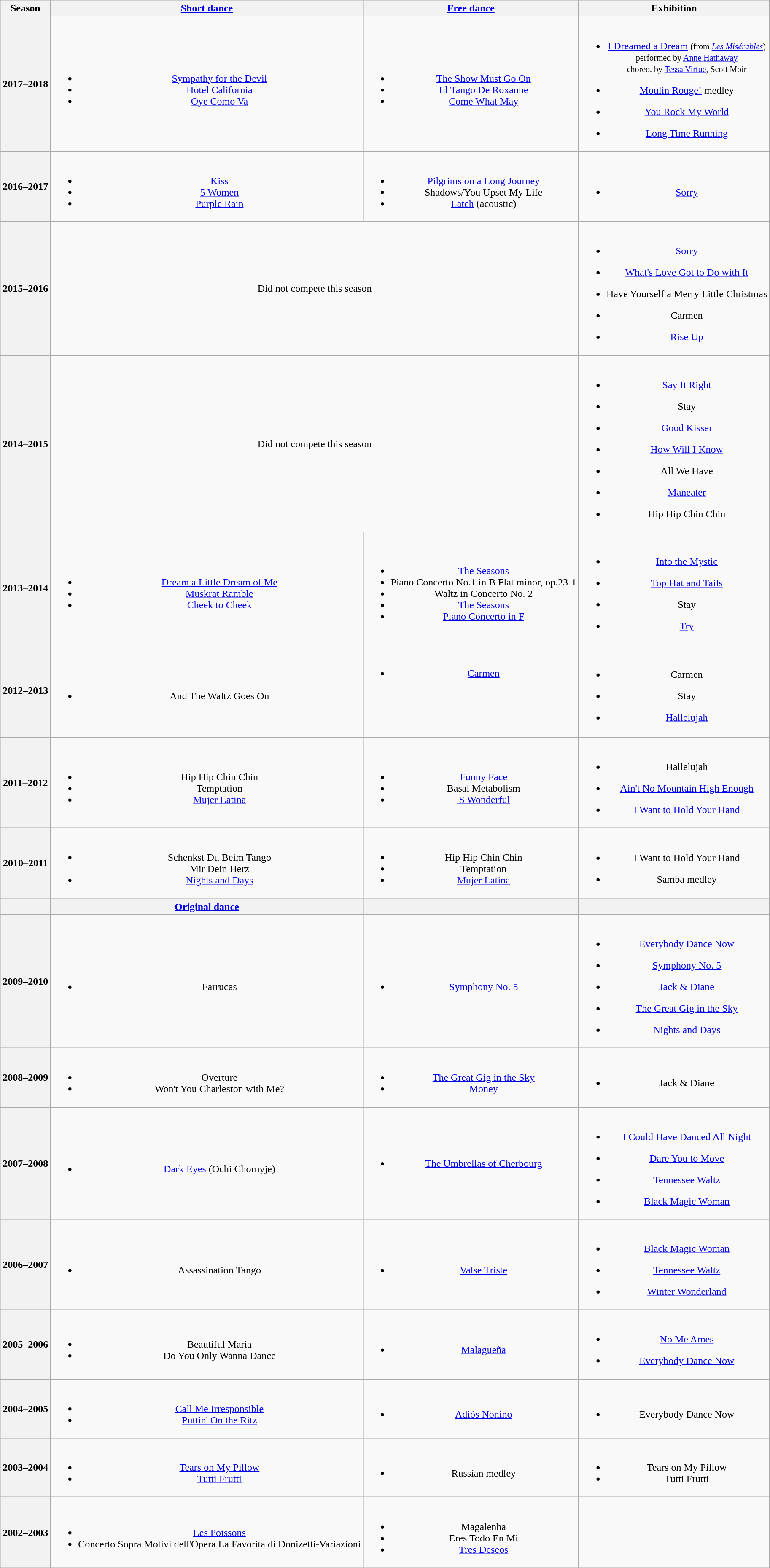<table class="wikitable" style="text-align:center">
<tr>
<th>Season</th>
<th><a href='#'>Short dance</a></th>
<th><a href='#'>Free dance</a></th>
<th>Exhibition</th>
</tr>
<tr>
<th>2017–2018 <br></th>
<td><br><ul><li> <a href='#'>Sympathy for the Devil</a> <br></li><li> <a href='#'>Hotel California</a> <br></li><li> <a href='#'>Oye Como Va</a><br></li></ul></td>
<td><br><ul><li><a href='#'>The Show Must Go On</a></li><li><a href='#'>El Tango De Roxanne</a></li><li><a href='#'>Come What May</a> <br></li></ul></td>
<td><br><ul><li><a href='#'>I Dreamed a Dream</a> <small>(from <em><a href='#'>Les Misérables</a></em>) <br>performed by <a href='#'>Anne Hathaway</a> <br> choreo. by <a href='#'>Tessa Virtue</a>, Scott Moir</small></li></ul><ul><li><a href='#'>Moulin Rouge!</a> medley</li></ul><ul><li><a href='#'>You Rock My World</a> <br></li></ul><ul><li><a href='#'>Long Time Running</a> <br></li></ul></td>
</tr>
<tr>
</tr>
<tr>
<th>2016–2017 <br></th>
<td><br><ul><li> <a href='#'>Kiss</a> <br></li><li> <a href='#'>5 Women</a> <br></li><li> <a href='#'>Purple Rain</a> <br></li></ul></td>
<td><br><ul><li><a href='#'>Pilgrims on a Long Journey</a> <br></li><li>Shadows/You Upset My Life<br></li><li><a href='#'>Latch</a> (acoustic) <br></li></ul></td>
<td><br><ul><li><a href='#'>Sorry</a> <br></li></ul></td>
</tr>
<tr>
<th>2015–2016</th>
<td align=centre colspan=2>Did not compete this season</td>
<td><br><ul><li><a href='#'>Sorry</a> <br></li></ul><ul><li><a href='#'>What's Love Got to Do with It</a> <br></li></ul><ul><li>Have Yourself a Merry Little Christmas</li></ul><ul><li>Carmen <br></li></ul><ul><li><a href='#'>Rise Up</a> <br></li></ul></td>
</tr>
<tr>
<th>2014–2015</th>
<td align=centre colspan=2>Did not compete this season</td>
<td><br><ul><li><a href='#'>Say It Right</a> <br></li></ul><ul><li>Stay <br></li></ul><ul><li><a href='#'>Good Kisser</a> <br></li></ul><ul><li><a href='#'>How Will I Know</a> <br></li></ul><ul><li>All We Have</li></ul><ul><li><a href='#'>Maneater</a></li></ul><ul><li>Hip Hip Chin Chin <br></li></ul></td>
</tr>
<tr>
<th>2013–2014 <br> </th>
<td><br><ul><li> <a href='#'>Dream a Little Dream of Me</a> <br></li><li> <a href='#'>Muskrat Ramble</a> <br></li><li> <a href='#'>Cheek to Cheek</a> <br></li></ul></td>
<td><br><ul><li><a href='#'>The Seasons</a> </li><li>Piano Concerto No.1 in B Flat minor, op.23-1 </li><li>Waltz in Concerto No. 2 </li><li><a href='#'>The Seasons</a> </li><li><a href='#'>Piano Concerto in F</a><br></li></ul></td>
<td><br><ul><li><a href='#'>Into the Mystic</a> <br></li></ul><ul><li><a href='#'>Top Hat and Tails</a> <br></li></ul><ul><li>Stay <br></li></ul><ul><li><a href='#'>Try</a> <br></li></ul></td>
</tr>
<tr>
<th>2012–2013 <br> </th>
<td><br><ul><li>And The Waltz Goes On </li></ul></td>
<td><br><ul><li><a href='#'>Carmen</a> <br> <br> <br> <br> <br></li></ul></td>
<td><br><ul><li>Carmen<br></li></ul><ul><li>Stay <br></li></ul><ul><li><a href='#'>Hallelujah</a> <br></li></ul></td>
</tr>
<tr>
<th>2011–2012 <br> </th>
<td><br><ul><li> Hip Hip Chin Chin <br></li><li> Temptation <br></li><li> <a href='#'>Mujer Latina</a> <br></li></ul></td>
<td><br><ul><li><a href='#'>Funny Face</a> <br></li><li>Basal Metabolism <br></li><li><a href='#'>'S Wonderful</a> <br></li></ul></td>
<td><br><ul><li>Hallelujah <br></li></ul><ul><li><a href='#'>Ain't No Mountain High Enough</a> <br></li></ul><ul><li><a href='#'>I Want to Hold Your Hand</a> <br></li></ul></td>
</tr>
<tr>
<th>2010–2011 <br> </th>
<td><br><ul><li> Schenkst Du Beim Tango<br> Mir Dein Herz <br></li><li> <a href='#'>Nights and Days</a> <br></li></ul></td>
<td><br><ul><li>Hip Hip Chin Chin <br></li><li>Temptation <br></li><li><a href='#'>Mujer Latina</a> <br></li></ul></td>
<td><br><ul><li>I Want to Hold Your Hand <br></li></ul><ul><li>Samba medley</li></ul></td>
</tr>
<tr>
<th></th>
<th><a href='#'>Original dance</a></th>
<th></th>
<th></th>
</tr>
<tr>
<th>2009–2010 <br> </th>
<td><br><ul><li>Farrucas <br></li></ul></td>
<td><br><ul><li><a href='#'>Symphony No. 5</a> <br></li></ul></td>
<td><br><ul><li><a href='#'>Everybody Dance Now</a> <br></li></ul><ul><li><a href='#'>Symphony No. 5</a> <br></li></ul><ul><li><a href='#'>Jack & Diane</a> <br></li></ul><ul><li><a href='#'>The Great Gig in the Sky</a> <br></li></ul><ul><li><a href='#'>Nights and Days</a> <br></li></ul></td>
</tr>
<tr>
<th>2008–2009 <br> </th>
<td><br><ul><li>Overture</li><li>Won't You Charleston with Me? <br></li></ul></td>
<td><br><ul><li><a href='#'>The Great Gig in the Sky</a></li><li><a href='#'>Money</a> <br></li></ul></td>
<td><br><ul><li>Jack & Diane <br></li></ul></td>
</tr>
<tr>
<th>2007–2008 <br> </th>
<td><br><ul><li><a href='#'>Dark Eyes</a> (Ochi Chornyje) <br></li></ul></td>
<td><br><ul><li><a href='#'>The Umbrellas of Cherbourg</a> <br><br></li></ul></td>
<td><br><ul><li><a href='#'>I Could Have Danced All Night</a> <br></li></ul><ul><li><a href='#'>Dare You to Move</a> <br></li></ul><ul><li><a href='#'>Tennessee Waltz</a> <br></li></ul><ul><li><a href='#'>Black Magic Woman</a> <br></li></ul></td>
</tr>
<tr>
<th>2006–2007 <br> </th>
<td><br><ul><li>Assassination Tango <br></li></ul></td>
<td><br><ul><li><a href='#'>Valse Triste</a> <br></li></ul></td>
<td><br><ul><li><a href='#'>Black Magic Woman</a> <br></li></ul><ul><li><a href='#'>Tennessee Waltz</a> <br></li></ul><ul><li><a href='#'>Winter Wonderland</a></li></ul></td>
</tr>
<tr>
<th>2005–2006 <br> </th>
<td><br><ul><li>Beautiful Maria <br></li><li>Do You Only Wanna Dance <br></li></ul></td>
<td><br><ul><li><a href='#'>Malagueña</a> <br></li></ul></td>
<td><br><ul><li><a href='#'>No Me Ames</a> <br></li></ul><ul><li><a href='#'>Everybody Dance Now</a> <br></li></ul></td>
</tr>
<tr>
<th>2004–2005 <br> </th>
<td><br><ul><li><a href='#'>Call Me Irresponsible</a> <br></li><li><a href='#'>Puttin' On the Ritz</a></li></ul></td>
<td><br><ul><li><a href='#'>Adiós Nonino</a> <br></li></ul></td>
<td><br><ul><li>Everybody Dance Now <br></li></ul></td>
</tr>
<tr>
<th>2003–2004 <br> </th>
<td><br><ul><li><a href='#'>Tears on My Pillow</a> <br></li><li><a href='#'>Tutti Frutti</a> <br></li></ul></td>
<td><br><ul><li>Russian medley <br> </li></ul></td>
<td><br><ul><li>Tears on My Pillow <br></li><li>Tutti Frutti <br></li></ul></td>
</tr>
<tr>
<th>2002–2003</th>
<td><br><ul><li><a href='#'>Les Poissons</a></li><li>Concerto Sopra Motivi dell'Opera La Favorita di Donizetti-Variazioni <br></li></ul></td>
<td><br><ul><li>Magalenha <br></li><li>Eres Todo En Mi <br></li><li><a href='#'>Tres Deseos</a> <br></li></ul></td>
<td></td>
</tr>
</table>
